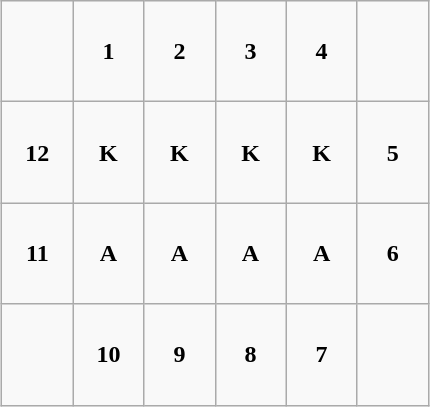<table class="wikitable" style="text-align:center; margin:auto;">
<tr>
<td width="40" height="60"></td>
<td width="40"><strong>1</strong></td>
<td width="40"><strong>2</strong></td>
<td width="40"><strong>3</strong></td>
<td width="40"><strong>4</strong></td>
<td width="40"></td>
</tr>
<tr>
<td width="40" height="60"><strong>12</strong></td>
<td width="40"><strong>K</strong></td>
<td width="40"><strong>K</strong></td>
<td width="40"><strong>K</strong></td>
<td width="40"><strong>K</strong></td>
<td width="40"><strong>5</strong></td>
</tr>
<tr>
<td width="40" height="60"><strong>11</strong></td>
<td width="40"><strong>A</strong></td>
<td width="40"><strong>A</strong></td>
<td width="40"><strong>A</strong></td>
<td width="40"><strong>A</strong></td>
<td width="40"><strong>6</strong></td>
</tr>
<tr>
<td width="40" height="60"></td>
<td width="40"><strong>10</strong></td>
<td width="40"><strong>9</strong></td>
<td width="40"><strong>8</strong></td>
<td width="40"><strong>7</strong></td>
<td width="40"></td>
</tr>
</table>
